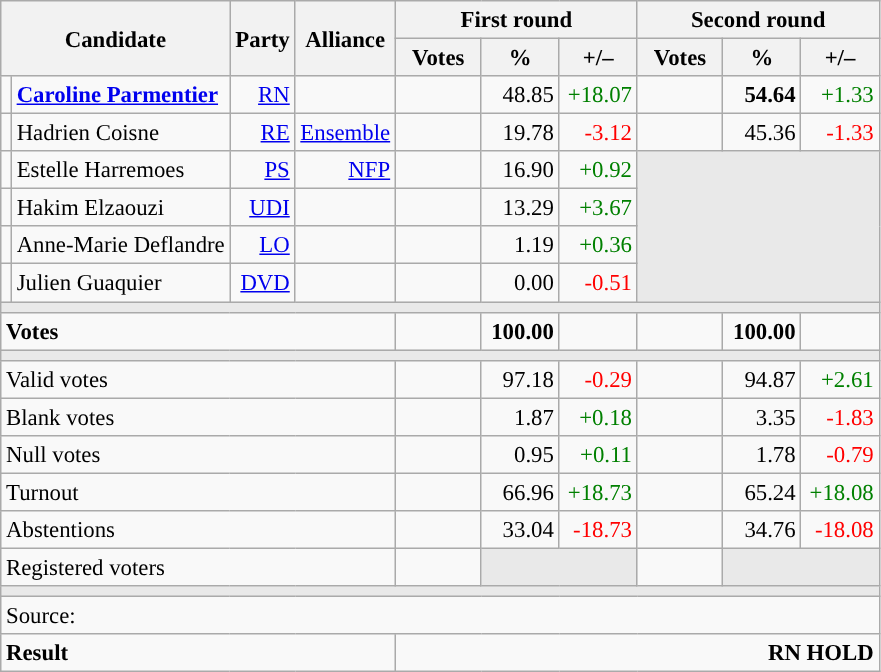<table class="wikitable" style="text-align:right;font-size:95%;">
<tr>
<th rowspan="2" colspan="2">Candidate</th>
<th colspan="1" rowspan="2">Party</th>
<th colspan="1" rowspan="2">Alliance</th>
<th colspan="3">First round</th>
<th colspan="3">Second round</th>
</tr>
<tr>
<th style="width:50px;">Votes</th>
<th style="width:45px;">%</th>
<th style="width:45px;">+/–</th>
<th style="width:50px;">Votes</th>
<th style="width:45px;">%</th>
<th style="width:45px;">+/–</th>
</tr>
<tr>
<td style="background:"></td>
<td style="text-align:left;"><strong><a href='#'>Caroline Parmentier</a></strong></td>
<td><a href='#'>RN</a></td>
<td></td>
<td></td>
<td>48.85</td>
<td style="color:green;">+18.07</td>
<td><strong></strong></td>
<td><strong>54.64</strong></td>
<td style="color:green;">+1.33</td>
</tr>
<tr>
<td style="background:"></td>
<td style="text-align:left;">Hadrien Coisne</td>
<td><a href='#'>RE</a></td>
<td><a href='#'>Ensemble</a></td>
<td></td>
<td>19.78</td>
<td style="color:red;">-3.12</td>
<td></td>
<td>45.36</td>
<td style="color:red;">-1.33</td>
</tr>
<tr>
<td style="background:"></td>
<td style="text-align:left;">Estelle Harremoes</td>
<td><a href='#'>PS</a></td>
<td><a href='#'>NFP</a></td>
<td></td>
<td>16.90</td>
<td style="color:green;">+0.92</td>
<td colspan="3" rowspan="4" style="background:#E9E9E9;"></td>
</tr>
<tr>
<td style="background:"></td>
<td style="text-align:left;">Hakim Elzaouzi</td>
<td><a href='#'>UDI</a></td>
<td></td>
<td></td>
<td>13.29</td>
<td style="color:green;">+3.67</td>
</tr>
<tr>
<td style="background:"></td>
<td style="text-align:left;">Anne-Marie Deflandre</td>
<td><a href='#'>LO</a></td>
<td></td>
<td></td>
<td>1.19</td>
<td style="color:green;">+0.36</td>
</tr>
<tr>
<td style="background:"></td>
<td style="text-align:left;">Julien Guaquier</td>
<td><a href='#'>DVD</a></td>
<td></td>
<td></td>
<td>0.00</td>
<td style="color:red;">-0.51</td>
</tr>
<tr>
<td colspan="10" style="background:#E9E9E9;"></td>
</tr>
<tr style="font-weight:bold;">
<td colspan="4" style="text-align:left;">Votes</td>
<td></td>
<td>100.00</td>
<td></td>
<td></td>
<td>100.00</td>
<td></td>
</tr>
<tr>
<td colspan="10" style="background:#E9E9E9;"></td>
</tr>
<tr>
<td colspan="4" style="text-align:left;">Valid votes</td>
<td></td>
<td>97.18</td>
<td style="color:red;">-0.29</td>
<td></td>
<td>94.87</td>
<td style="color:green;">+2.61</td>
</tr>
<tr>
<td colspan="4" style="text-align:left;">Blank votes</td>
<td></td>
<td>1.87</td>
<td style="color:green;">+0.18</td>
<td></td>
<td>3.35</td>
<td style="color:red;">-1.83</td>
</tr>
<tr>
<td colspan="4" style="text-align:left;">Null votes</td>
<td></td>
<td>0.95</td>
<td style="color:green;">+0.11</td>
<td></td>
<td>1.78</td>
<td style="color:red;">-0.79</td>
</tr>
<tr>
<td colspan="4" style="text-align:left;">Turnout</td>
<td></td>
<td>66.96</td>
<td style="color:green;">+18.73</td>
<td></td>
<td>65.24</td>
<td style="color:green;">+18.08</td>
</tr>
<tr>
<td colspan="4" style="text-align:left;">Abstentions</td>
<td></td>
<td>33.04</td>
<td style="color:red;">-18.73</td>
<td></td>
<td>34.76</td>
<td style="color:red;">-18.08</td>
</tr>
<tr>
<td colspan="4" style="text-align:left;">Registered voters</td>
<td></td>
<td colspan="2" style="background:#E9E9E9;"></td>
<td></td>
<td colspan="2" style="background:#E9E9E9;"></td>
</tr>
<tr>
<td colspan="10" style="background:#E9E9E9;"></td>
</tr>
<tr>
<td colspan="10" style="text-align:left;">Source: </td>
</tr>
<tr style="font-weight:bold">
<td colspan="4" style="text-align:left;">Result</td>
<td colspan="6" style="background-color:">RN HOLD</td>
</tr>
</table>
